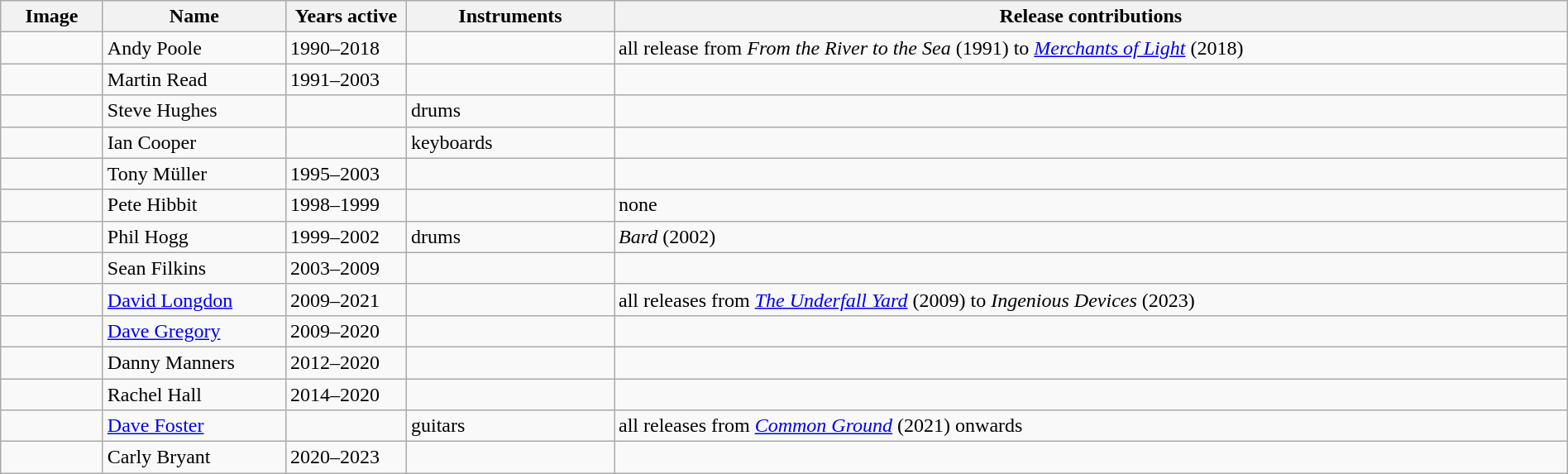<table class="wikitable" border="1" width="100%">
<tr>
<th width="75">Image</th>
<th width="140">Name</th>
<th width="90">Years active</th>
<th width="160">Instruments</th>
<th>Release contributions</th>
</tr>
<tr>
<td></td>
<td>Andy Poole</td>
<td>1990–2018</td>
<td></td>
<td>all release from <em>From the River to the Sea</em> (1991) to <em><a href='#'>Merchants of Light</a></em> (2018)</td>
</tr>
<tr>
<td></td>
<td>Martin Read</td>
<td>1991–2003</td>
<td></td>
<td></td>
</tr>
<tr>
<td></td>
<td>Steve Hughes</td>
<td></td>
<td>drums</td>
<td></td>
</tr>
<tr>
<td></td>
<td>Ian Cooper</td>
<td></td>
<td>keyboards</td>
<td></td>
</tr>
<tr>
<td></td>
<td>Tony Müller</td>
<td>1995–2003 </td>
<td></td>
<td></td>
</tr>
<tr>
<td></td>
<td>Pete Hibbit</td>
<td>1998–1999</td>
<td></td>
<td>none</td>
</tr>
<tr>
<td></td>
<td>Phil Hogg</td>
<td>1999–2002</td>
<td>drums</td>
<td><em>Bard</em> (2002)</td>
</tr>
<tr>
<td></td>
<td>Sean Filkins</td>
<td>2003–2009</td>
<td></td>
<td></td>
</tr>
<tr>
<td></td>
<td><a href='#'>David Longdon</a></td>
<td>2009–2021 </td>
<td></td>
<td>all releases from <em><a href='#'>The Underfall Yard</a></em> (2009) to <em>Ingenious Devices</em> (2023)</td>
</tr>
<tr>
<td></td>
<td><a href='#'>Dave Gregory</a></td>
<td>2009–2020 </td>
<td></td>
<td></td>
</tr>
<tr>
<td></td>
<td>Danny Manners</td>
<td>2012–2020 </td>
<td></td>
<td></td>
</tr>
<tr>
<td></td>
<td>Rachel Hall</td>
<td>2014–2020 </td>
<td></td>
<td></td>
</tr>
<tr>
<td></td>
<td><a href='#'>Dave Foster</a></td>
<td></td>
<td>guitars</td>
<td>all releases from <em><a href='#'>Common Ground</a></em> (2021) onwards</td>
</tr>
<tr>
<td></td>
<td>Carly Bryant</td>
<td>2020–2023</td>
<td></td>
<td></td>
</tr>
</table>
